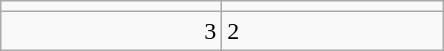<table class="wikitable">
<tr>
<td align="center" width="140"></td>
<td align="center" width="140"></td>
</tr>
<tr>
<td align="right">3</td>
<td>2</td>
</tr>
</table>
